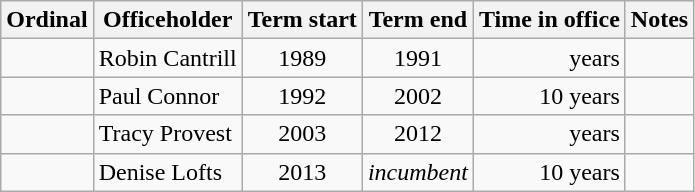<table class="wikitable sortable" style="text-align: center">
<tr>
<th>Ordinal</th>
<th>Officeholder</th>
<th>Term start</th>
<th>Term end</th>
<th>Time in office</th>
<th>Notes</th>
</tr>
<tr>
<td></td>
<td align=left>Robin Cantrill</td>
<td>1989</td>
<td>1991</td>
<td align=right> years</td>
<td></td>
</tr>
<tr>
<td></td>
<td align=left>Paul Connor</td>
<td>1992</td>
<td>2002</td>
<td align=right>10 years</td>
<td></td>
</tr>
<tr>
<td></td>
<td align=left>Tracy Provest</td>
<td>2003</td>
<td>2012</td>
<td align="right"> years</td>
<td></td>
</tr>
<tr>
<td></td>
<td align=left>Denise Lofts</td>
<td>2013</td>
<td><em>incumbent</em></td>
<td align=right>10 years</td>
<td></td>
</tr>
</table>
